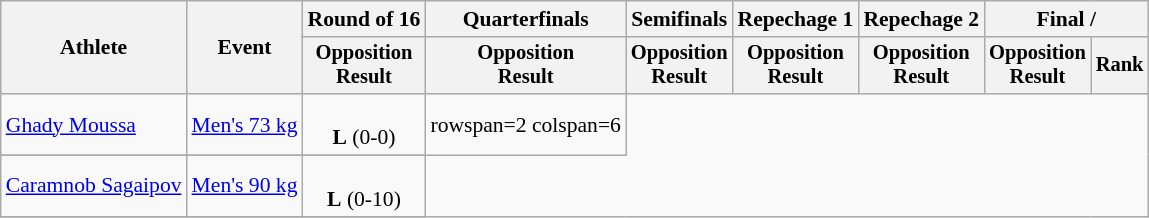<table class="wikitable" style="font-size:90%">
<tr>
<th rowspan="2">Athlete</th>
<th rowspan="2">Event</th>
<th>Round of 16</th>
<th>Quarterfinals</th>
<th>Semifinals</th>
<th>Repechage 1</th>
<th>Repechage 2</th>
<th colspan=2>Final / </th>
</tr>
<tr style="font-size:95%">
<th>Opposition<br>Result</th>
<th>Opposition<br>Result</th>
<th>Opposition<br>Result</th>
<th>Opposition<br>Result</th>
<th>Opposition<br>Result</th>
<th>Opposition<br>Result</th>
<th>Rank</th>
</tr>
<tr align=center>
<td align=left><a href='#'>Ghady Moussa</a></td>
<td align=left><a href='#'>Men's 73 kg</a></td>
<td><br><strong>L</strong> (0-0)</td>
<td>rowspan=2 colspan=6 </td>
</tr>
<tr>
</tr>
<tr align=center>
<td align=left><a href='#'>Caramnob Sagaipov</a></td>
<td align=left><a href='#'>Men's 90 kg</a></td>
<td><br><strong>L</strong> (0-10)</td>
</tr>
<tr>
</tr>
</table>
